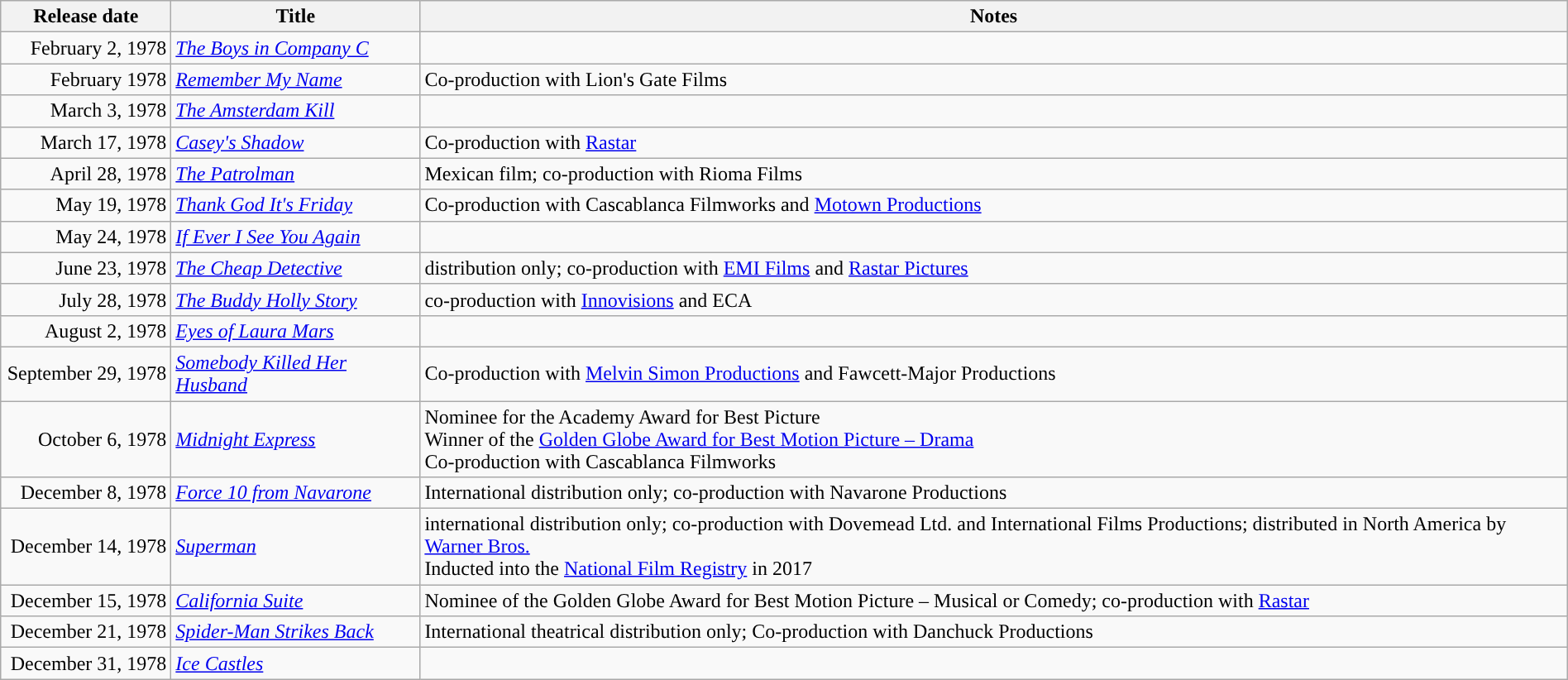<table class="wikitable sortable" style="width:100%;">
<tr>
<th scope="col" style="width:130px;">Release date</th>
<th>Title</th>
<th>Notes</th>
</tr>
<tr>
<td style="text-align:right;">February 2, 1978</td>
<td><em><a href='#'>The Boys in Company C</a></em></td>
<td></td>
</tr>
<tr>
<td style="text-align:right;">February 1978</td>
<td><em><a href='#'>Remember My Name</a></em></td>
<td>Co-production with Lion's Gate Films</td>
</tr>
<tr>
<td style="text-align:right;">March 3, 1978</td>
<td><em><a href='#'>The Amsterdam Kill</a></em></td>
<td></td>
</tr>
<tr>
<td style="text-align:right;">March 17, 1978</td>
<td><em><a href='#'>Casey's Shadow</a></em></td>
<td>Co-production with <a href='#'>Rastar</a></td>
</tr>
<tr>
<td style="text-align:right;">April 28, 1978</td>
<td><em><a href='#'>The Patrolman</a></em></td>
<td>Mexican film; co-production with Rioma Films</td>
</tr>
<tr>
<td style="text-align:right;">May 19, 1978</td>
<td><em><a href='#'>Thank God It's Friday</a></em></td>
<td>Co-production with Cascablanca Filmworks and <a href='#'>Motown Productions</a></td>
</tr>
<tr>
<td style="text-align:right;">May 24, 1978</td>
<td><em><a href='#'>If Ever I See You Again</a></em></td>
<td></td>
</tr>
<tr>
<td style="text-align:right;">June 23, 1978</td>
<td><em><a href='#'>The Cheap Detective</a></em></td>
<td>distribution only; co-production with <a href='#'>EMI Films</a> and <a href='#'>Rastar Pictures</a></td>
</tr>
<tr>
<td style="text-align:right;">July 28, 1978</td>
<td><em><a href='#'>The Buddy Holly Story</a></em></td>
<td>co-production with <a href='#'>Innovisions</a> and ECA</td>
</tr>
<tr>
<td style="text-align:right;">August 2, 1978</td>
<td><em><a href='#'>Eyes of Laura Mars</a></em></td>
<td></td>
</tr>
<tr>
<td style="text-align:right;">September 29, 1978</td>
<td><em><a href='#'>Somebody Killed Her Husband</a></em></td>
<td>Co-production with <a href='#'>Melvin Simon Productions</a> and Fawcett-Major Productions</td>
</tr>
<tr>
<td style="text-align:right;">October 6, 1978</td>
<td><em><a href='#'>Midnight Express</a></em></td>
<td>Nominee for the Academy Award for Best Picture<br>Winner of the <a href='#'>Golden Globe Award for Best Motion Picture – Drama</a><br>Co-production with Cascablanca Filmworks</td>
</tr>
<tr>
<td style="text-align:right;">December 8, 1978</td>
<td><em><a href='#'>Force 10 from Navarone</a></em></td>
<td>International distribution only; co-production with Navarone Productions</td>
</tr>
<tr>
<td style="text-align:right;">December 14, 1978</td>
<td><em><a href='#'>Superman</a></em></td>
<td>international distribution only; co-production with Dovemead Ltd. and International Films Productions; distributed in North America by <a href='#'>Warner Bros.</a><br>Inducted into the <a href='#'>National Film Registry</a> in 2017</td>
</tr>
<tr>
<td style="text-align:right;">December 15, 1978</td>
<td><em><a href='#'>California Suite</a></em></td>
<td>Nominee of the Golden Globe Award for Best Motion Picture – Musical or Comedy; co-production with <a href='#'>Rastar</a></td>
</tr>
<tr>
<td style="text-align:right;">December 21, 1978</td>
<td><em><a href='#'>Spider-Man Strikes Back</a></em></td>
<td>International theatrical distribution only; Co-production with Danchuck Productions</td>
</tr>
<tr>
<td style="text-align:right;">December 31, 1978</td>
<td><em><a href='#'>Ice Castles</a></em></td>
<td></td>
</tr>
</table>
